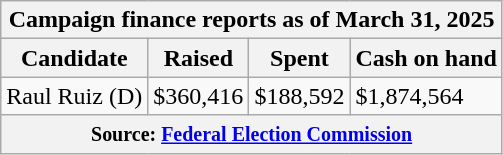<table class="wikitable sortable">
<tr>
<th colspan=4>Campaign finance reports as of March 31, 2025</th>
</tr>
<tr style="text-align:center;">
<th>Candidate</th>
<th>Raised</th>
<th>Spent</th>
<th>Cash on hand</th>
</tr>
<tr>
<td>Raul Ruiz (D)</td>
<td>$360,416</td>
<td>$188,592</td>
<td>$1,874,564</td>
</tr>
<tr>
<th colspan="4"><small>Source: <a href='#'>Federal Election Commission</a></small></th>
</tr>
</table>
